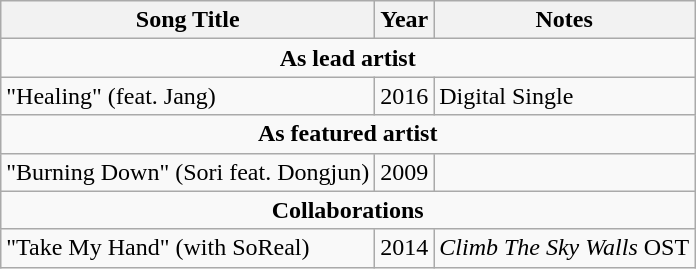<table class="wikitable">
<tr>
<th scope="col">Song Title</th>
<th scope="col">Year</th>
<th scope="col">Notes</th>
</tr>
<tr>
<td colspan="3" style="text-align:center"><strong>As lead artist</strong></td>
</tr>
<tr>
<td>"Healing" (feat. Jang)</td>
<td>2016</td>
<td>Digital Single</td>
</tr>
<tr>
<td colspan="3" style="text-align:center"><strong>As featured artist</strong></td>
</tr>
<tr>
<td>"Burning Down" (Sori feat. Dongjun)</td>
<td>2009</td>
<td></td>
</tr>
<tr>
<td colspan="3" style="text-align:center"><strong>Collaborations</strong></td>
</tr>
<tr>
<td>"Take My Hand" (with SoReal)</td>
<td>2014</td>
<td><em>Climb The Sky Walls</em> OST</td>
</tr>
</table>
